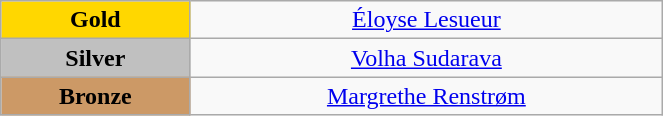<table class="wikitable" style=" text-align:center; " width="35%">
<tr>
<td bgcolor="gold"><strong>Gold</strong></td>
<td><a href='#'>Éloyse Lesueur</a><br>  <small><em></em></small></td>
</tr>
<tr>
<td bgcolor="silver"><strong>Silver</strong></td>
<td><a href='#'>Volha Sudarava</a><br>  <small><em></em></small></td>
</tr>
<tr>
<td bgcolor="CC9966"><strong>Bronze</strong></td>
<td><a href='#'>Margrethe Renstrøm</a><br>  <small><em></em></small></td>
</tr>
</table>
